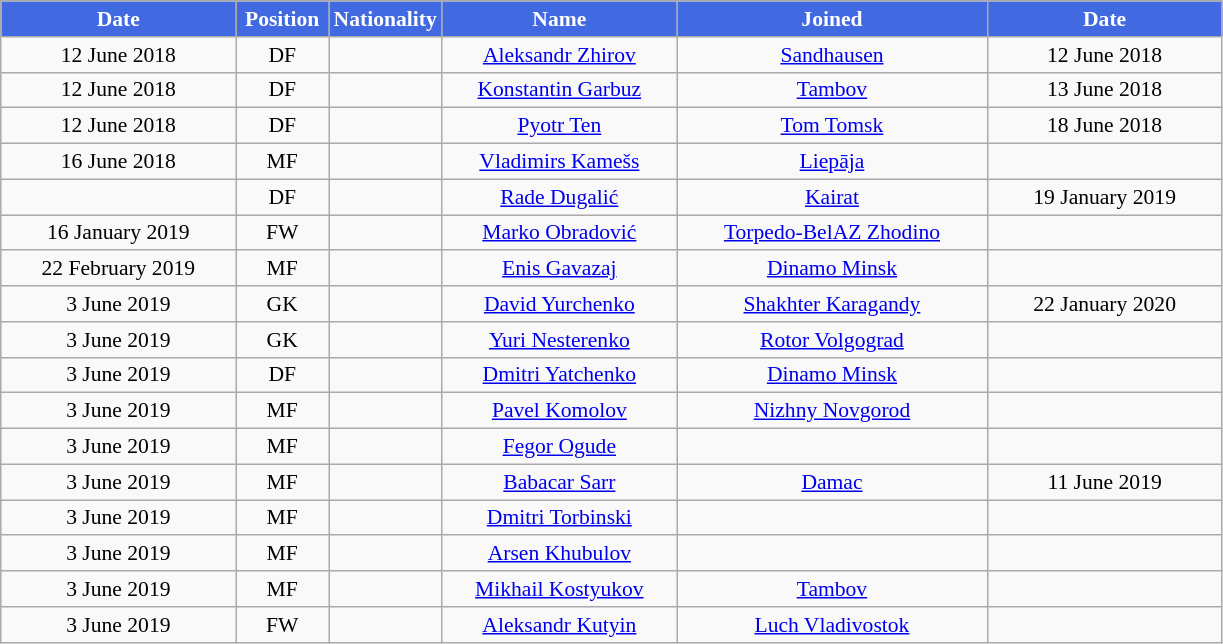<table class="wikitable"  style="text-align:center; font-size:90%; ">
<tr>
<th style="background:#4169E1; color:white; width:150px;">Date</th>
<th style="background:#4169E1; color:white; width:55px;">Position</th>
<th style="background:#4169E1; color:white; width:55px;">Nationality</th>
<th style="background:#4169E1; color:white; width:150px;">Name</th>
<th style="background:#4169E1; color:white; width:200px;">Joined</th>
<th style="background:#4169E1; color:white; width:150px;">Date</th>
</tr>
<tr>
<td>12 June 2018</td>
<td>DF</td>
<td></td>
<td><a href='#'>Aleksandr Zhirov</a></td>
<td><a href='#'>Sandhausen</a></td>
<td>12 June 2018</td>
</tr>
<tr>
<td>12 June 2018</td>
<td>DF</td>
<td></td>
<td><a href='#'>Konstantin Garbuz</a></td>
<td><a href='#'>Tambov</a></td>
<td>13 June 2018</td>
</tr>
<tr>
<td>12 June 2018</td>
<td>DF</td>
<td></td>
<td><a href='#'>Pyotr Ten</a></td>
<td><a href='#'>Tom Tomsk</a></td>
<td>18 June 2018</td>
</tr>
<tr>
<td>16 June 2018</td>
<td>MF</td>
<td></td>
<td><a href='#'>Vladimirs Kamešs</a></td>
<td><a href='#'>Liepāja</a></td>
<td></td>
</tr>
<tr>
<td></td>
<td>DF</td>
<td></td>
<td><a href='#'>Rade Dugalić</a></td>
<td><a href='#'>Kairat</a></td>
<td>19 January 2019</td>
</tr>
<tr>
<td>16 January 2019</td>
<td>FW</td>
<td></td>
<td><a href='#'>Marko Obradović</a></td>
<td><a href='#'>Torpedo-BelAZ Zhodino</a></td>
<td></td>
</tr>
<tr>
<td>22 February 2019</td>
<td>MF</td>
<td></td>
<td><a href='#'>Enis Gavazaj</a></td>
<td><a href='#'>Dinamo Minsk</a></td>
<td></td>
</tr>
<tr>
<td>3 June 2019</td>
<td>GK</td>
<td></td>
<td><a href='#'>David Yurchenko</a></td>
<td><a href='#'>Shakhter Karagandy</a></td>
<td>22 January 2020</td>
</tr>
<tr>
<td>3 June 2019</td>
<td>GK</td>
<td></td>
<td><a href='#'>Yuri Nesterenko</a></td>
<td><a href='#'>Rotor Volgograd</a></td>
<td></td>
</tr>
<tr>
<td>3 June 2019</td>
<td>DF</td>
<td></td>
<td><a href='#'>Dmitri Yatchenko</a></td>
<td><a href='#'>Dinamo Minsk</a></td>
<td></td>
</tr>
<tr>
<td>3 June 2019</td>
<td>MF</td>
<td></td>
<td><a href='#'>Pavel Komolov</a></td>
<td><a href='#'>Nizhny Novgorod</a></td>
<td></td>
</tr>
<tr>
<td>3 June 2019</td>
<td>MF</td>
<td></td>
<td><a href='#'>Fegor Ogude</a></td>
<td></td>
<td></td>
</tr>
<tr>
<td>3 June 2019</td>
<td>MF</td>
<td></td>
<td><a href='#'>Babacar Sarr</a></td>
<td><a href='#'>Damac</a></td>
<td>11 June 2019</td>
</tr>
<tr>
<td>3 June 2019</td>
<td>MF</td>
<td></td>
<td><a href='#'>Dmitri Torbinski</a></td>
<td></td>
<td></td>
</tr>
<tr>
<td>3 June 2019</td>
<td>MF</td>
<td></td>
<td><a href='#'>Arsen Khubulov</a></td>
<td></td>
<td></td>
</tr>
<tr>
<td>3 June 2019</td>
<td>MF</td>
<td></td>
<td><a href='#'>Mikhail Kostyukov</a></td>
<td><a href='#'>Tambov</a></td>
<td></td>
</tr>
<tr>
<td>3 June 2019</td>
<td>FW</td>
<td></td>
<td><a href='#'>Aleksandr Kutyin</a></td>
<td><a href='#'>Luch Vladivostok</a></td>
<td></td>
</tr>
</table>
